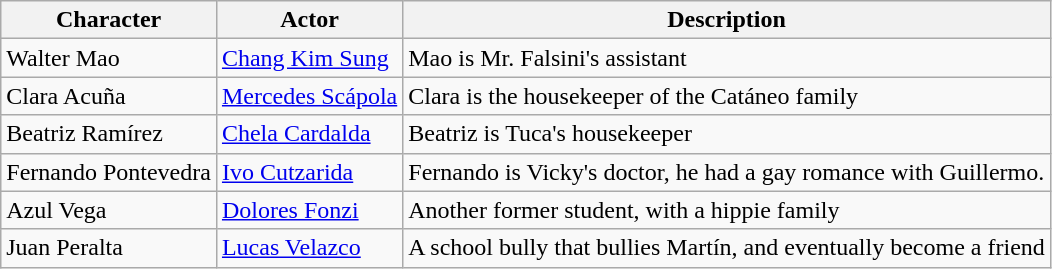<table class="wikitable sortable">
<tr>
<th>Character</th>
<th>Actor</th>
<th>Description</th>
</tr>
<tr>
<td>Walter Mao</td>
<td><a href='#'>Chang Kim Sung</a></td>
<td>Mao is Mr. Falsini's assistant</td>
</tr>
<tr>
<td>Clara Acuña</td>
<td><a href='#'>Mercedes Scápola</a></td>
<td>Clara is the housekeeper of the Catáneo family</td>
</tr>
<tr>
<td>Beatriz Ramírez</td>
<td><a href='#'>Chela Cardalda</a></td>
<td>Beatriz is Tuca's housekeeper</td>
</tr>
<tr>
<td>Fernando Pontevedra</td>
<td><a href='#'>Ivo Cutzarida</a></td>
<td>Fernando is Vicky's doctor, he had a gay romance with Guillermo.</td>
</tr>
<tr>
<td>Azul Vega</td>
<td><a href='#'>Dolores Fonzi</a></td>
<td>Another former student, with a hippie family</td>
</tr>
<tr>
<td>Juan Peralta</td>
<td><a href='#'>Lucas Velazco</a></td>
<td>A school bully that bullies Martín, and eventually become a friend</td>
</tr>
</table>
